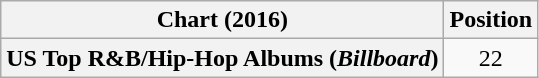<table class="wikitable plainrowheaders" style="text-align:center">
<tr>
<th scope="col">Chart (2016)</th>
<th scope="col">Position</th>
</tr>
<tr>
<th scope="row">US Top R&B/Hip-Hop Albums (<em>Billboard</em>)</th>
<td>22</td>
</tr>
</table>
